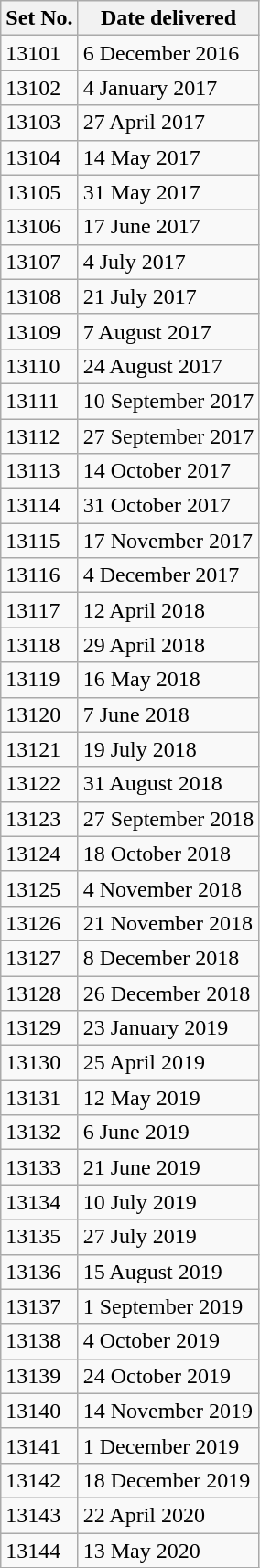<table class="wikitable mw-collapsible mw-collapsed">
<tr>
<th>Set No.</th>
<th>Date delivered</th>
</tr>
<tr>
<td>13101</td>
<td>6 December 2016</td>
</tr>
<tr>
<td>13102</td>
<td>4 January 2017</td>
</tr>
<tr>
<td>13103</td>
<td>27 April 2017</td>
</tr>
<tr>
<td>13104</td>
<td>14 May 2017</td>
</tr>
<tr>
<td>13105</td>
<td>31 May 2017</td>
</tr>
<tr>
<td>13106</td>
<td>17 June 2017</td>
</tr>
<tr>
<td>13107</td>
<td>4 July 2017</td>
</tr>
<tr>
<td>13108</td>
<td>21 July 2017</td>
</tr>
<tr>
<td>13109</td>
<td>7 August 2017</td>
</tr>
<tr>
<td>13110</td>
<td>24 August 2017</td>
</tr>
<tr>
<td>13111</td>
<td>10 September 2017</td>
</tr>
<tr>
<td>13112</td>
<td>27 September 2017</td>
</tr>
<tr>
<td>13113</td>
<td>14 October 2017</td>
</tr>
<tr>
<td>13114</td>
<td>31 October 2017</td>
</tr>
<tr>
<td>13115</td>
<td>17 November 2017</td>
</tr>
<tr>
<td>13116</td>
<td>4 December 2017</td>
</tr>
<tr>
<td>13117</td>
<td>12 April 2018</td>
</tr>
<tr>
<td>13118</td>
<td>29 April 2018</td>
</tr>
<tr>
<td>13119</td>
<td>16 May 2018</td>
</tr>
<tr>
<td>13120</td>
<td>7 June 2018</td>
</tr>
<tr>
<td>13121</td>
<td>19 July 2018</td>
</tr>
<tr>
<td>13122</td>
<td>31 August 2018</td>
</tr>
<tr>
<td>13123</td>
<td>27 September 2018</td>
</tr>
<tr>
<td>13124</td>
<td>18 October 2018</td>
</tr>
<tr>
<td>13125</td>
<td>4 November 2018</td>
</tr>
<tr>
<td>13126</td>
<td>21 November 2018</td>
</tr>
<tr>
<td>13127</td>
<td>8 December 2018</td>
</tr>
<tr>
<td>13128</td>
<td>26 December 2018</td>
</tr>
<tr>
<td>13129</td>
<td>23 January 2019</td>
</tr>
<tr>
<td>13130</td>
<td>25 April 2019</td>
</tr>
<tr>
<td>13131</td>
<td>12 May 2019</td>
</tr>
<tr>
<td>13132</td>
<td>6 June 2019</td>
</tr>
<tr>
<td>13133</td>
<td>21 June 2019</td>
</tr>
<tr>
<td>13134</td>
<td>10 July 2019</td>
</tr>
<tr>
<td>13135</td>
<td>27 July 2019</td>
</tr>
<tr>
<td>13136</td>
<td>15 August 2019</td>
</tr>
<tr>
<td>13137</td>
<td>1 September 2019</td>
</tr>
<tr>
<td>13138</td>
<td>4 October 2019</td>
</tr>
<tr>
<td>13139</td>
<td>24 October 2019</td>
</tr>
<tr>
<td>13140</td>
<td>14 November 2019</td>
</tr>
<tr>
<td>13141</td>
<td>1 December 2019</td>
</tr>
<tr>
<td>13142</td>
<td>18 December 2019</td>
</tr>
<tr>
<td>13143</td>
<td>22 April 2020</td>
</tr>
<tr>
<td>13144</td>
<td>13 May 2020</td>
</tr>
</table>
